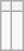<table class="wikitable left">
<tr style="background-color:#CEDAF2">
<th></th>
<th></th>
</tr>
<tr align="center">
<td></td>
<td><br></td>
</tr>
</table>
